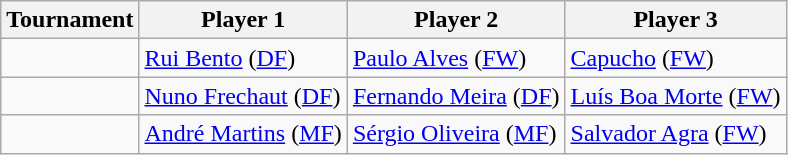<table class="wikitable">
<tr>
<th>Tournament</th>
<th>Player 1</th>
<th>Player 2</th>
<th>Player 3</th>
</tr>
<tr>
<td></td>
<td><a href='#'>Rui Bento</a> (<a href='#'>DF</a>)</td>
<td><a href='#'>Paulo Alves</a> (<a href='#'>FW</a>)</td>
<td><a href='#'>Capucho</a> (<a href='#'>FW</a>)</td>
</tr>
<tr>
<td></td>
<td><a href='#'>Nuno Frechaut</a> (<a href='#'>DF</a>)</td>
<td><a href='#'>Fernando Meira</a> (<a href='#'>DF</a>)</td>
<td><a href='#'>Luís Boa Morte</a> (<a href='#'>FW</a>)</td>
</tr>
<tr>
<td></td>
<td><a href='#'>André Martins</a> (<a href='#'>MF</a>)</td>
<td><a href='#'>Sérgio Oliveira</a> (<a href='#'>MF</a>)</td>
<td><a href='#'>Salvador Agra</a> (<a href='#'>FW</a>)</td>
</tr>
</table>
